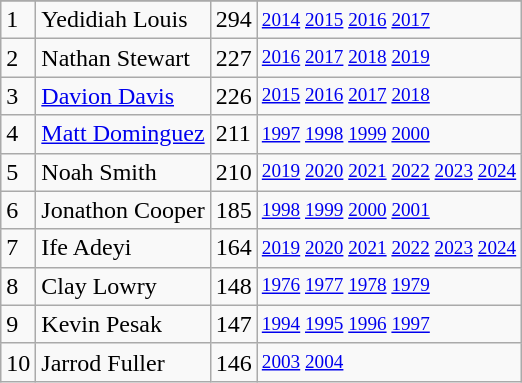<table class="wikitable">
<tr>
</tr>
<tr>
<td>1</td>
<td>Yedidiah Louis</td>
<td>294</td>
<td style="font-size:80%;"><a href='#'>2014</a> <a href='#'>2015</a> <a href='#'>2016</a> <a href='#'>2017</a></td>
</tr>
<tr>
<td>2</td>
<td>Nathan Stewart</td>
<td>227</td>
<td style="font-size:80%;"><a href='#'>2016</a> <a href='#'>2017</a> <a href='#'>2018</a> <a href='#'>2019</a></td>
</tr>
<tr>
<td>3</td>
<td><a href='#'>Davion Davis</a></td>
<td>226</td>
<td style="font-size:80%;"><a href='#'>2015</a> <a href='#'>2016</a> <a href='#'>2017</a> <a href='#'>2018</a></td>
</tr>
<tr>
<td>4</td>
<td><a href='#'>Matt Dominguez</a></td>
<td>211</td>
<td style="font-size:80%;"><a href='#'>1997</a> <a href='#'>1998</a> <a href='#'>1999</a> <a href='#'>2000</a></td>
</tr>
<tr>
<td>5</td>
<td>Noah Smith</td>
<td>210</td>
<td style="font-size:80%;"><a href='#'>2019</a> <a href='#'>2020</a> <a href='#'>2021</a> <a href='#'>2022</a> <a href='#'>2023</a> <a href='#'>2024</a></td>
</tr>
<tr>
<td>6</td>
<td>Jonathon Cooper</td>
<td>185</td>
<td style="font-size:80%;"><a href='#'>1998</a> <a href='#'>1999</a> <a href='#'>2000</a> <a href='#'>2001</a></td>
</tr>
<tr>
<td>7</td>
<td>Ife Adeyi</td>
<td>164</td>
<td style="font-size:80%;"><a href='#'>2019</a> <a href='#'>2020</a> <a href='#'>2021</a> <a href='#'>2022</a> <a href='#'>2023</a> <a href='#'>2024</a></td>
</tr>
<tr>
<td>8</td>
<td>Clay Lowry</td>
<td>148</td>
<td style="font-size:80%;"><a href='#'>1976</a> <a href='#'>1977</a> <a href='#'>1978</a> <a href='#'>1979</a></td>
</tr>
<tr>
<td>9</td>
<td>Kevin Pesak</td>
<td>147</td>
<td style="font-size:80%;"><a href='#'>1994</a> <a href='#'>1995</a> <a href='#'>1996</a> <a href='#'>1997</a></td>
</tr>
<tr>
<td>10</td>
<td>Jarrod Fuller</td>
<td>146</td>
<td style="font-size:80%;"><a href='#'>2003</a> <a href='#'>2004</a></td>
</tr>
</table>
